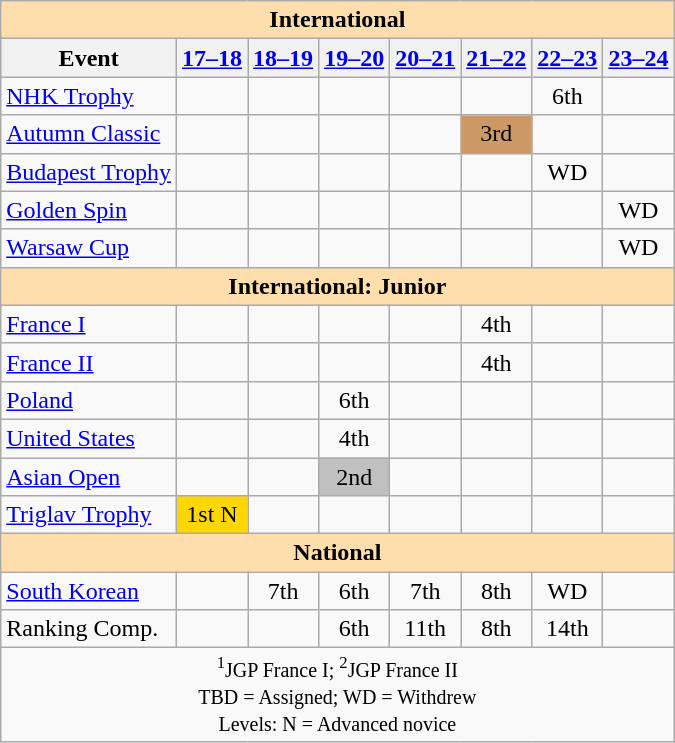<table class="wikitable" style="text-align:center">
<tr>
<th colspan=8 style="background-color: #ffdead; " align="center">International</th>
</tr>
<tr>
<th>Event</th>
<th><a href='#'>17–18</a></th>
<th><a href='#'>18–19</a></th>
<th><a href='#'>19–20</a></th>
<th><a href='#'>20–21</a></th>
<th><a href='#'>21–22</a></th>
<th><a href='#'>22–23</a></th>
<th><a href='#'>23–24</a></th>
</tr>
<tr>
<td align=left> <a href='#'>NHK Trophy</a></td>
<td></td>
<td></td>
<td></td>
<td></td>
<td></td>
<td>6th</td>
<td></td>
</tr>
<tr>
<td align=left> <a href='#'>Autumn Classic</a></td>
<td></td>
<td></td>
<td></td>
<td></td>
<td bgcolor=cc9966>3rd</td>
<td></td>
<td></td>
</tr>
<tr>
<td align=left> <a href='#'>Budapest Trophy</a></td>
<td></td>
<td></td>
<td></td>
<td></td>
<td></td>
<td>WD</td>
<td></td>
</tr>
<tr>
<td align=left> <a href='#'>Golden Spin</a></td>
<td></td>
<td></td>
<td></td>
<td></td>
<td></td>
<td></td>
<td>WD</td>
</tr>
<tr>
<td align=left> <a href='#'>Warsaw Cup</a></td>
<td></td>
<td></td>
<td></td>
<td></td>
<td></td>
<td></td>
<td>WD</td>
</tr>
<tr>
<th colspan=8 style="background-color: #ffdead; " align="center">International: Junior</th>
</tr>
<tr>
<td align=left> <a href='#'>France I</a></td>
<td></td>
<td></td>
<td></td>
<td></td>
<td>4th</td>
<td></td>
<td></td>
</tr>
<tr>
<td align=left> <a href='#'>France II</a></td>
<td></td>
<td></td>
<td></td>
<td></td>
<td>4th</td>
<td></td>
<td></td>
</tr>
<tr>
<td align=left> <a href='#'>Poland</a></td>
<td></td>
<td></td>
<td>6th</td>
<td></td>
<td></td>
<td></td>
<td></td>
</tr>
<tr>
<td align=left> <a href='#'>United States</a></td>
<td></td>
<td></td>
<td>4th</td>
<td></td>
<td></td>
<td></td>
<td></td>
</tr>
<tr>
<td align=left><a href='#'>Asian Open</a></td>
<td></td>
<td></td>
<td bgcolor=silver>2nd</td>
<td></td>
<td></td>
<td></td>
<td></td>
</tr>
<tr>
<td align=left><a href='#'>Triglav Trophy</a></td>
<td bgcolor=gold>1st N</td>
<td></td>
<td></td>
<td></td>
<td></td>
<td></td>
<td></td>
</tr>
<tr>
<th colspan=8 style="background-color: #ffdead; " align="center">National</th>
</tr>
<tr>
<td align=left><a href='#'>South Korean</a></td>
<td></td>
<td>7th</td>
<td>6th</td>
<td>7th</td>
<td>8th</td>
<td>WD</td>
<td></td>
</tr>
<tr>
<td align=left>Ranking Comp.</td>
<td></td>
<td></td>
<td>6th</td>
<td>11th</td>
<td>8th</td>
<td>14th</td>
<td></td>
</tr>
<tr>
<td colspan=8 align=center><small> <sup>1</sup>JGP France I; <sup>2</sup>JGP France II <br> TBD = Assigned; WD = Withdrew <br> Levels: N = Advanced novice </small></td>
</tr>
</table>
